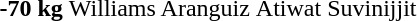<table>
<tr>
<th scope=row rowspan=2>-70 kg</th>
<td rowspan=2> Williams Aranguiz</td>
<td rowspan=2> Atiwat Suvinijjit</td>
<td></td>
</tr>
<tr>
<td></td>
</tr>
<tr>
</tr>
</table>
